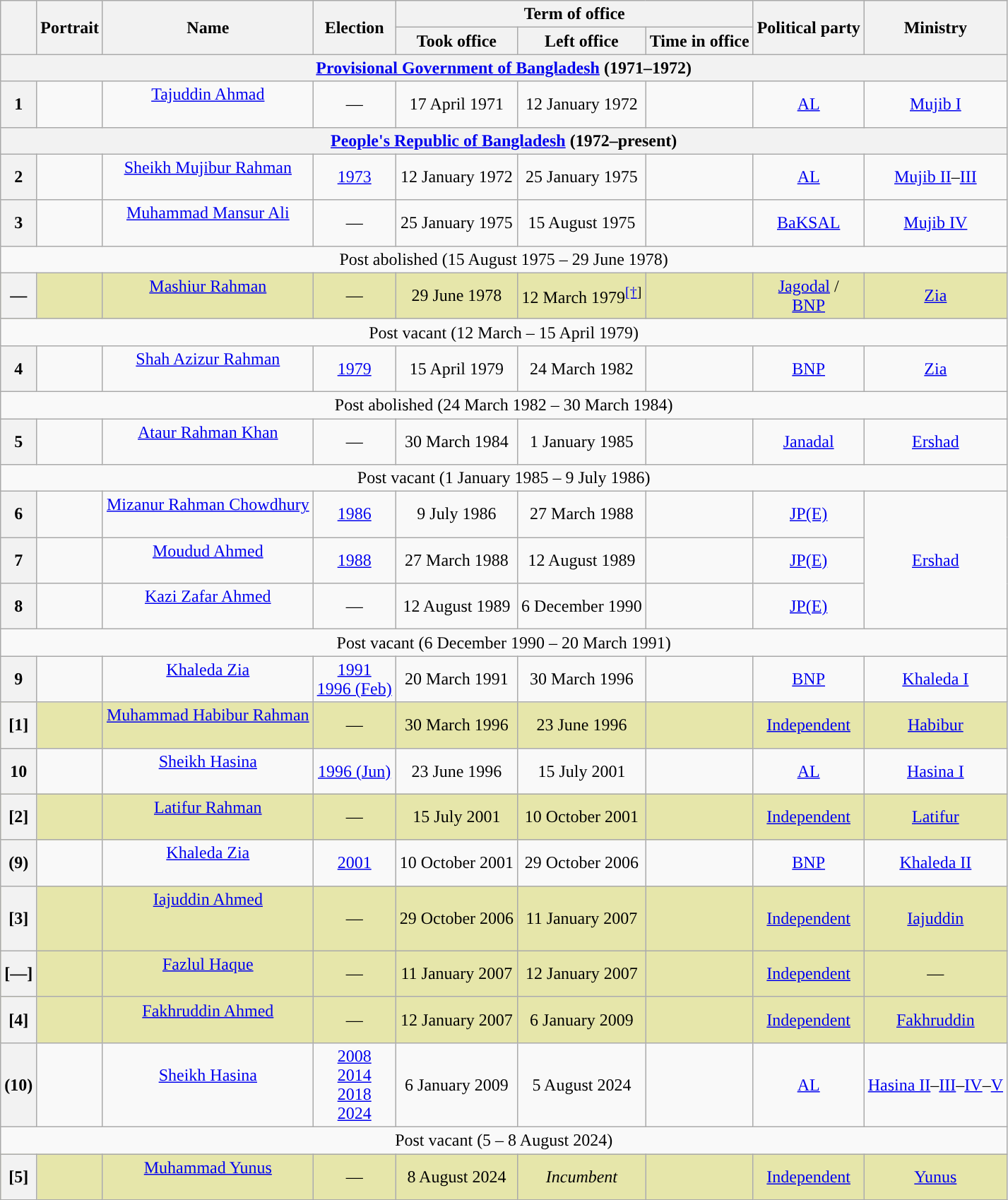<table class="wikitable" style="text-align:center">
<tr>
<th rowspan="2"></th>
<th rowspan="2">Portrait</th>
<th rowspan="2">Name<br></th>
<th rowspan="2">Election</th>
<th colspan="3">Term of office</th>
<th rowspan="2">Political party<br></th>
<th rowspan="2">Ministry</th>
</tr>
<tr>
<th>Took office</th>
<th>Left office</th>
<th>Time in office</th>
</tr>
<tr>
<th colspan="9"><a href='#'>Provisional Government of Bangladesh</a> (1971–1972)</th>
</tr>
<tr>
<th style="background:">1</th>
<td></td>
<td><a href='#'>Tajuddin Ahmad</a><br><br></td>
<td>—</td>
<td>17 April 1971</td>
<td>12 January 1972</td>
<td></td>
<td><a href='#'>AL</a></td>
<td><a href='#'>Mujib I</a></td>
</tr>
<tr>
<th colspan="9"><a href='#'>People's Republic of Bangladesh</a> (1972–present)</th>
</tr>
<tr>
<th style="background:">2</th>
<td></td>
<td><a href='#'>Sheikh Mujibur Rahman</a><br><br></td>
<td><a href='#'>1973</a></td>
<td>12 January 1972</td>
<td>25 January 1975</td>
<td></td>
<td><a href='#'>AL</a></td>
<td><a href='#'>Mujib II</a>–<a href='#'>III</a></td>
</tr>
<tr>
<th style="background:">3</th>
<td></td>
<td><a href='#'>Muhammad Mansur Ali</a><br><br></td>
<td>—</td>
<td>25 January 1975</td>
<td>15 August 1975<br></td>
<td></td>
<td><a href='#'>BaKSAL</a></td>
<td><a href='#'>Mujib IV</a></td>
</tr>
<tr>
<td colspan="9">Post abolished (15 August 1975 – 29 June 1978)</td>
</tr>
<tr style="background:#E6E6AA;">
<th style="background:">—</th>
<td></td>
<td><a href='#'>Mashiur Rahman</a><br><br></td>
<td>—</td>
<td>29 June 1978</td>
<td>12 March 1979<sup><a href='#'>[†</a>]</sup></td>
<td></td>
<td><a href='#'>Jagodal</a> / <br> <a href='#'>BNP</a></td>
<td><a href='#'>Zia</a></td>
</tr>
<tr>
<td colspan="9">Post vacant (12 March – 15 April 1979)</td>
</tr>
<tr>
<th style="background:">4</th>
<td></td>
<td><a href='#'>Shah Azizur Rahman</a><br><br></td>
<td><a href='#'>1979</a></td>
<td>15 April 1979</td>
<td>24 March 1982<br></td>
<td></td>
<td><a href='#'>BNP</a></td>
<td><a href='#'>Zia</a></td>
</tr>
<tr>
<td colspan="9">Post abolished (24 March 1982 – 30 March 1984)</td>
</tr>
<tr>
<th style="background:">5</th>
<td></td>
<td><a href='#'>Ataur Rahman Khan</a><br><br></td>
<td>—</td>
<td>30 March 1984</td>
<td>1 January 1985</td>
<td></td>
<td><a href='#'>Janadal</a></td>
<td><a href='#'>Ershad</a></td>
</tr>
<tr>
<td colspan="9">Post vacant (1 January 1985 – 9 July 1986)</td>
</tr>
<tr>
<th style="background:">6</th>
<td></td>
<td><a href='#'>Mizanur Rahman Chowdhury</a><br><br></td>
<td><a href='#'>1986</a></td>
<td>9 July 1986</td>
<td>27 March 1988</td>
<td></td>
<td><a href='#'>JP(E)</a></td>
<td rowspan="3"><a href='#'>Ershad</a></td>
</tr>
<tr>
<th style="background:">7</th>
<td></td>
<td><a href='#'>Moudud Ahmed</a><br><br></td>
<td><a href='#'>1988</a></td>
<td>27 March 1988</td>
<td>12 August 1989</td>
<td></td>
<td><a href='#'>JP(E)</a></td>
</tr>
<tr>
<th style="background:">8</th>
<td></td>
<td><a href='#'>Kazi Zafar Ahmed</a><br><br></td>
<td>—</td>
<td>12 August 1989</td>
<td>6 December 1990<br></td>
<td></td>
<td><a href='#'>JP(E)</a></td>
</tr>
<tr>
<td colspan="9">Post vacant (6 December 1990 – 20 March 1991)</td>
</tr>
<tr>
<th style="background:">9</th>
<td></td>
<td><a href='#'>Khaleda Zia</a><br><br></td>
<td><a href='#'>1991</a><br><a href='#'>1996 (Feb)</a></td>
<td>20 March 1991</td>
<td>30 March 1996</td>
<td></td>
<td><a href='#'>BNP</a></td>
<td><a href='#'>Khaleda I</a></td>
</tr>
<tr style="background:#E6E6AA;">
<th style="background:">[1]</th>
<td></td>
<td><a href='#'>Muhammad Habibur Rahman</a><br><br></td>
<td>—</td>
<td>30 March 1996</td>
<td>23 June 1996</td>
<td></td>
<td><a href='#'>Independent</a></td>
<td><a href='#'>Habibur</a></td>
</tr>
<tr>
<th style="background:">10</th>
<td></td>
<td><a href='#'>Sheikh Hasina</a><br><br></td>
<td><a href='#'>1996 (Jun)</a></td>
<td>23 June 1996</td>
<td>15 July 2001</td>
<td></td>
<td><a href='#'>AL</a></td>
<td><a href='#'>Hasina I</a></td>
</tr>
<tr style="background:#E6E6AA;">
<th style="background:">[2]</th>
<td></td>
<td><a href='#'>Latifur Rahman</a><br><br></td>
<td>—</td>
<td>15 July 2001</td>
<td>10 October 2001</td>
<td></td>
<td><a href='#'>Independent</a></td>
<td><a href='#'>Latifur</a></td>
</tr>
<tr>
<th style="background:">(9)</th>
<td></td>
<td><a href='#'>Khaleda Zia</a><br><br></td>
<td><a href='#'>2001</a></td>
<td>10 October 2001</td>
<td>29 October 2006</td>
<td></td>
<td><a href='#'>BNP</a><br></td>
<td><a href='#'>Khaleda II</a></td>
</tr>
<tr style="background:#E6E6AA;">
<th style="background:">[3]</th>
<td></td>
<td><a href='#'>Iajuddin Ahmed</a><br><br><br></td>
<td>—</td>
<td>29 October 2006</td>
<td>11 January 2007</td>
<td></td>
<td><a href='#'>Independent</a></td>
<td><a href='#'>Iajuddin</a></td>
</tr>
<tr style="background:#E6E6AA;">
<th style="background:">[—]</th>
<td></td>
<td><a href='#'>Fazlul Haque</a><br><br></td>
<td>—</td>
<td>11 January 2007</td>
<td>12 January 2007</td>
<td></td>
<td><a href='#'>Independent</a></td>
<td>—</td>
</tr>
<tr style="background:#E6E6AA;">
<th style="background:">[4]</th>
<td></td>
<td><a href='#'>Fakhruddin Ahmed</a><br><br></td>
<td>—</td>
<td>12 January 2007</td>
<td>6 January 2009</td>
<td></td>
<td><a href='#'>Independent</a><br></td>
<td><a href='#'>Fakhruddin</a></td>
</tr>
<tr>
<th style="background:">(10)</th>
<td></td>
<td><a href='#'>Sheikh Hasina</a><br><br></td>
<td><a href='#'>2008</a><br><a href='#'>2014</a><br><a href='#'>2018</a><br><a href='#'>2024</a></td>
<td>6 January 2009</td>
<td>5 August 2024<br></td>
<td></td>
<td><a href='#'>AL</a><br></td>
<td><a href='#'>Hasina II</a>–<a href='#'>III</a>–<a href='#'>IV</a>–<a href='#'>V</a></td>
</tr>
<tr>
<td colspan="9">Post vacant (5 – 8 August 2024)</td>
</tr>
<tr style="background:#E6E6AA;">
<th style="background:">[5]</th>
<td></td>
<td><a href='#'>Muhammad Yunus</a><br><br></td>
<td>—</td>
<td>8 August 2024</td>
<td><em>Incumbent</em></td>
<td></td>
<td><a href='#'>Independent</a></td>
<td><a href='#'>Yunus</a></td>
</tr>
</table>
